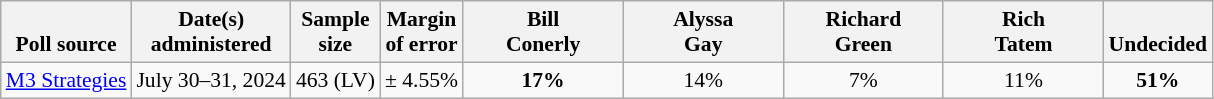<table class="wikitable" style="font-size:90%;text-align:center;">
<tr valign=bottom>
<th>Poll source</th>
<th>Date(s)<br>administered</th>
<th>Sample<br>size</th>
<th>Margin<br>of error</th>
<th style="width:100px;">Bill<br>Conerly</th>
<th style="width:100px;">Alyssa<br>Gay</th>
<th style="width:100px;">Richard<br>Green</th>
<th style="width:100px;">Rich<br>Tatem</th>
<th>Undecided</th>
</tr>
<tr>
<td style="text-align:left;"><a href='#'>M3 Strategies</a></td>
<td>July 30–31, 2024</td>
<td>463 (LV)</td>
<td>± 4.55%</td>
<td><strong>17%</strong></td>
<td>14%</td>
<td>7%</td>
<td>11%</td>
<td><strong>51%</strong></td>
</tr>
</table>
